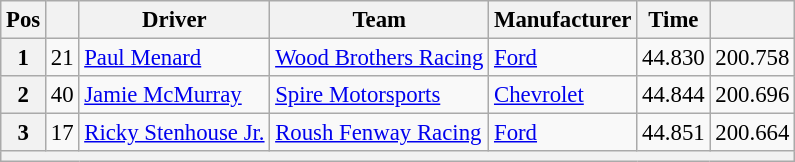<table class="wikitable" style="font-size:95%">
<tr>
<th>Pos</th>
<th></th>
<th>Driver</th>
<th>Team</th>
<th>Manufacturer</th>
<th>Time</th>
<th></th>
</tr>
<tr>
<th>1</th>
<td>21</td>
<td><a href='#'>Paul Menard</a></td>
<td><a href='#'>Wood Brothers Racing</a></td>
<td><a href='#'>Ford</a></td>
<td>44.830</td>
<td>200.758</td>
</tr>
<tr>
<th>2</th>
<td>40</td>
<td><a href='#'>Jamie McMurray</a></td>
<td><a href='#'>Spire Motorsports</a></td>
<td><a href='#'>Chevrolet</a></td>
<td>44.844</td>
<td>200.696</td>
</tr>
<tr>
<th>3</th>
<td>17</td>
<td><a href='#'>Ricky Stenhouse Jr.</a></td>
<td><a href='#'>Roush Fenway Racing</a></td>
<td><a href='#'>Ford</a></td>
<td>44.851</td>
<td>200.664</td>
</tr>
<tr>
<th colspan="7"></th>
</tr>
</table>
